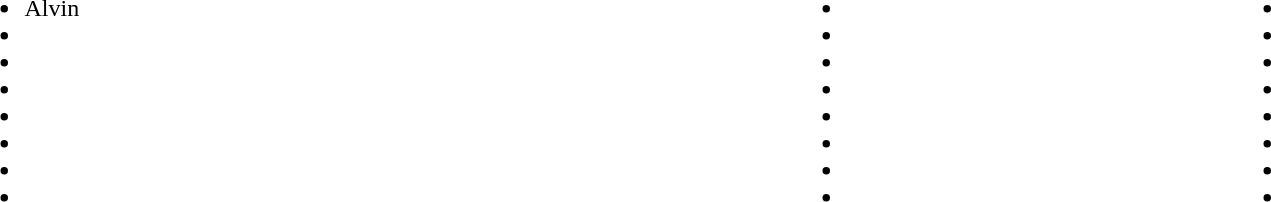<table style="width:90%;">
<tr>
<td><br><ul><li>Alvin</li><li></li><li></li><li></li><li></li><li></li><li></li><li></li></ul></td>
<td><br><ul><li></li><li></li><li></li><li></li><li></li><li></li><li></li><li></li></ul></td>
<td><br><ul><li></li><li></li><li></li><li></li><li></li><li></li><li></li><li></li></ul></td>
</tr>
</table>
